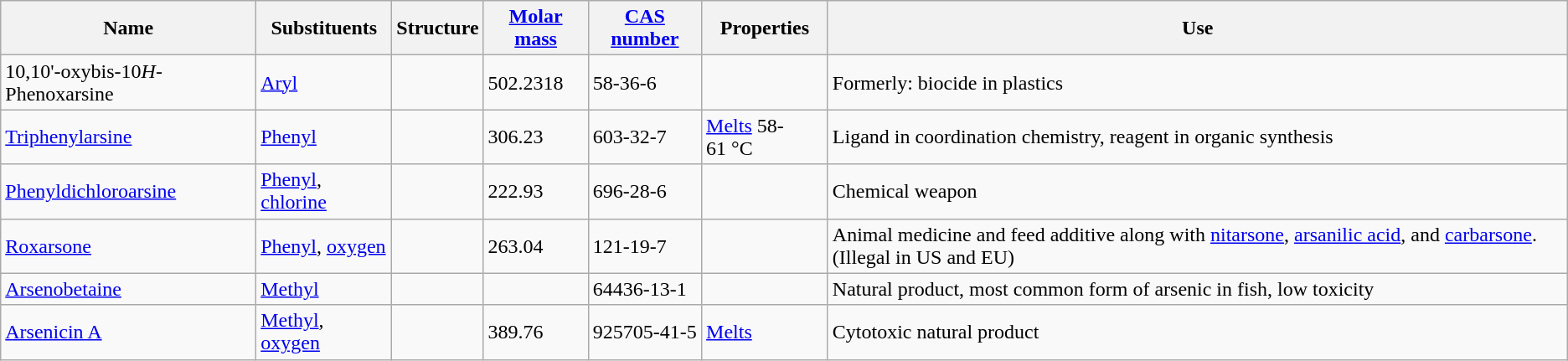<table align="center" class="wikitable">
<tr>
<th>Name</th>
<th>Substituents</th>
<th>Structure</th>
<th><a href='#'>Molar mass</a></th>
<th><a href='#'>CAS number</a></th>
<th>Properties</th>
<th>Use</th>
</tr>
<tr>
<td>10,10'-oxybis-10<em>H</em>-Phenoxarsine</td>
<td><a href='#'>Aryl</a></td>
<td></td>
<td>502.2318</td>
<td>58-36-6</td>
<td></td>
<td>Formerly: biocide in plastics</td>
</tr>
<tr>
<td><a href='#'>Triphenylarsine</a></td>
<td><a href='#'>Phenyl</a></td>
<td></td>
<td>306.23</td>
<td>603-32-7</td>
<td><a href='#'>Melts</a> 58-61 °C</td>
<td>Ligand in coordination chemistry, reagent in organic synthesis</td>
</tr>
<tr>
<td><a href='#'>Phenyldichloroarsine</a></td>
<td><a href='#'>Phenyl</a>, <a href='#'>chlorine</a></td>
<td></td>
<td>222.93</td>
<td>696-28-6</td>
<td></td>
<td>Chemical weapon</td>
</tr>
<tr>
<td><a href='#'>Roxarsone</a></td>
<td><a href='#'>Phenyl</a>, <a href='#'>oxygen</a></td>
<td></td>
<td>263.04</td>
<td>121-19-7</td>
<td></td>
<td>Animal medicine and feed additive along with <a href='#'>nitarsone</a>, <a href='#'>arsanilic acid</a>, and <a href='#'>carbarsone</a>. (Illegal in US and EU)</td>
</tr>
<tr>
<td><a href='#'>Arsenobetaine</a></td>
<td><a href='#'>Methyl</a></td>
<td></td>
<td></td>
<td>64436-13-1</td>
<td></td>
<td>Natural product, most common form of arsenic in fish, low toxicity</td>
</tr>
<tr>
<td><a href='#'>Arsenicin A</a></td>
<td><a href='#'>Methyl</a>, <a href='#'>oxygen</a></td>
<td></td>
<td>389.76</td>
<td>925705-41-5</td>
<td><a href='#'>Melts</a> </td>
<td>Cytotoxic natural product</td>
</tr>
</table>
